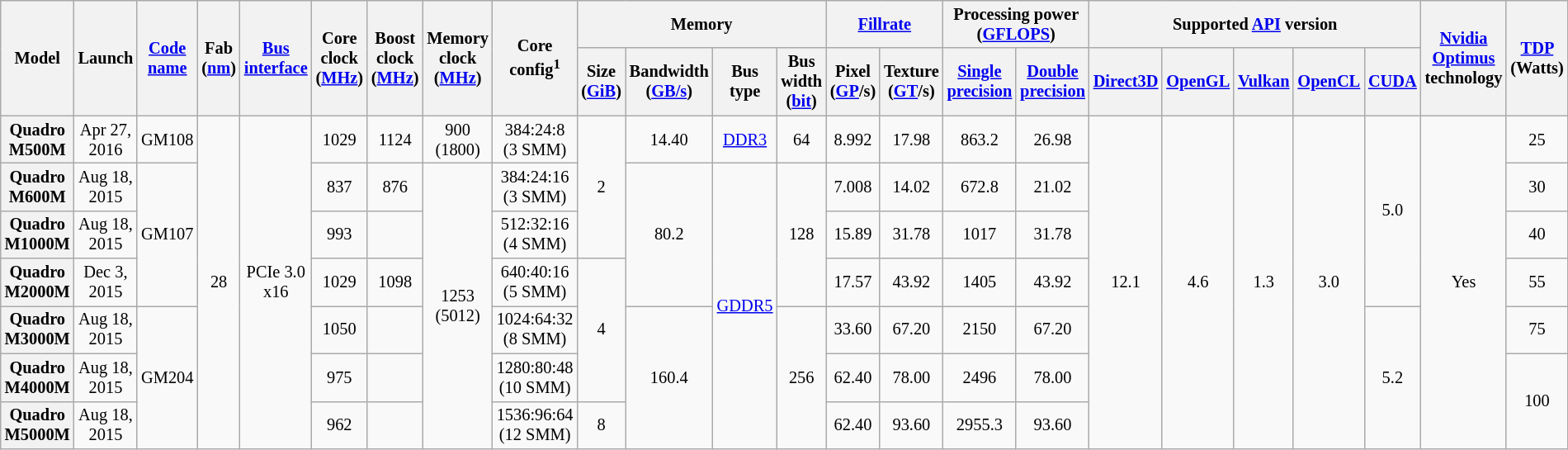<table class="mw-datatable wikitable sortable sort-under" style="font-size:85%; text-align:center;">
<tr>
<th rowspan=2>Model</th>
<th rowspan="2">Launch</th>
<th rowspan=2><a href='#'>Code name</a></th>
<th rowspan=2>Fab (<a href='#'>nm</a>)</th>
<th rowspan=2><a href='#'>Bus</a> <a href='#'>interface</a></th>
<th rowspan=2>Core clock (<a href='#'>MHz</a>)</th>
<th rowspan="2">Boost<br>clock<br>(<a href='#'>MHz</a>)</th>
<th rowspan=2>Memory clock (<a href='#'>MHz</a>)</th>
<th rowspan="2">Core config<sup>1</sup></th>
<th colspan=4>Memory</th>
<th colspan="2"><a href='#'>Fillrate</a></th>
<th colspan="2">Processing power (<a href='#'>GFLOPS</a>)</th>
<th colspan="5">Supported <a href='#'>API</a> version</th>
<th rowspan=2><a href='#'>Nvidia Optimus</a><br>technology</th>
<th rowspan=2><a href='#'>TDP</a> (Watts)</th>
</tr>
<tr>
<th>Size (<a href='#'>GiB</a>)</th>
<th>Bandwidth (<a href='#'>GB/s</a>)</th>
<th>Bus type</th>
<th>Bus width (<a href='#'>bit</a>)</th>
<th>Pixel (<a href='#'>GP</a>/s)</th>
<th>Texture (<a href='#'>GT</a>/s)</th>
<th><a href='#'>Single precision</a></th>
<th><a href='#'>Double</a><br><a href='#'>precision</a></th>
<th><a href='#'>Direct3D</a></th>
<th><a href='#'>OpenGL</a></th>
<th><a href='#'>Vulkan</a></th>
<th><a href='#'>OpenCL</a></th>
<th><a href='#'>CUDA</a></th>
</tr>
<tr>
<th>Quadro M500M</th>
<td>Apr 27, 2016</td>
<td>GM108</td>
<td rowspan="7">28</td>
<td rowspan="7">PCIe 3.0 x16</td>
<td>1029</td>
<td>1124</td>
<td>900 (1800)</td>
<td>384:24:8<br>(3 SMM)</td>
<td rowspan="3">2</td>
<td>14.40</td>
<td><a href='#'>DDR3</a></td>
<td>64</td>
<td>8.992</td>
<td>17.98</td>
<td>863.2</td>
<td>26.98</td>
<td rowspan="7">12.1</td>
<td rowspan="7">4.6</td>
<td rowspan="7">1.3</td>
<td rowspan="7">3.0</td>
<td rowspan="4">5.0</td>
<td rowspan="7">Yes</td>
<td>25</td>
</tr>
<tr>
<th>Quadro M600M</th>
<td>Aug 18, 2015</td>
<td rowspan="3">GM107</td>
<td>837</td>
<td>876</td>
<td rowspan="6">1253<br>(5012)</td>
<td>384:24:16<br>(3 SMM)</td>
<td rowspan="3">80.2</td>
<td rowspan="6"><a href='#'>GDDR5</a></td>
<td rowspan="3">128</td>
<td>7.008</td>
<td>14.02</td>
<td>672.8</td>
<td>21.02</td>
<td>30</td>
</tr>
<tr>
<th>Quadro M1000M</th>
<td>Aug 18, 2015</td>
<td>993</td>
<td></td>
<td>512:32:16<br>(4 SMM)</td>
<td>15.89</td>
<td>31.78</td>
<td>1017</td>
<td>31.78</td>
<td>40</td>
</tr>
<tr>
<th>Quadro M2000M</th>
<td>Dec 3, 2015</td>
<td>1029</td>
<td>1098</td>
<td>640:40:16<br>(5 SMM)</td>
<td rowspan="3">4</td>
<td>17.57</td>
<td>43.92</td>
<td>1405</td>
<td>43.92</td>
<td>55</td>
</tr>
<tr>
<th>Quadro M3000M</th>
<td>Aug 18, 2015</td>
<td rowspan="3">GM204</td>
<td>1050</td>
<td></td>
<td>1024:64:32<br>(8 SMM)</td>
<td rowspan="3">160.4</td>
<td rowspan="3">256</td>
<td>33.60</td>
<td>67.20</td>
<td>2150</td>
<td>67.20</td>
<td rowspan="3">5.2</td>
<td>75</td>
</tr>
<tr>
<th>Quadro M4000M</th>
<td>Aug 18, 2015</td>
<td>975</td>
<td></td>
<td>1280:80:48<br>(10 SMM)</td>
<td>62.40</td>
<td>78.00</td>
<td>2496</td>
<td>78.00</td>
<td rowspan="2">100</td>
</tr>
<tr>
<th>Quadro M5000M</th>
<td>Aug 18, 2015</td>
<td>962</td>
<td></td>
<td>1536:96:64<br>(12 SMM)</td>
<td>8</td>
<td>62.40</td>
<td>93.60</td>
<td>2955.3</td>
<td>93.60</td>
</tr>
</table>
